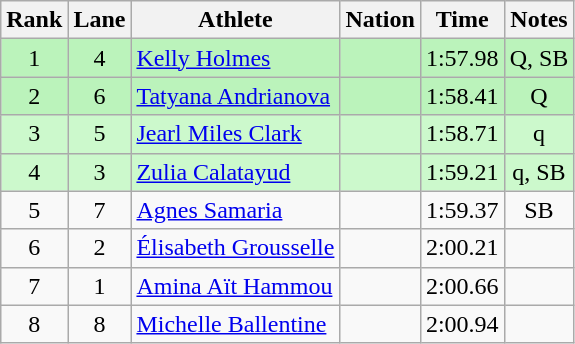<table class="wikitable sortable" style="text-align:center">
<tr>
<th>Rank</th>
<th>Lane</th>
<th>Athlete</th>
<th>Nation</th>
<th>Time</th>
<th>Notes</th>
</tr>
<tr bgcolor=bbf3bb>
<td>1</td>
<td>4</td>
<td align=left><a href='#'>Kelly Holmes</a></td>
<td align=left></td>
<td>1:57.98</td>
<td>Q, SB</td>
</tr>
<tr bgcolor=bbf3bb>
<td>2</td>
<td>6</td>
<td align=left><a href='#'>Tatyana Andrianova</a></td>
<td align=left></td>
<td>1:58.41</td>
<td>Q</td>
</tr>
<tr bgcolor=ccf9cc>
<td>3</td>
<td>5</td>
<td align=left><a href='#'>Jearl Miles Clark</a></td>
<td align=left></td>
<td>1:58.71</td>
<td>q</td>
</tr>
<tr bgcolor=ccf9cc>
<td>4</td>
<td>3</td>
<td align=left><a href='#'>Zulia Calatayud</a></td>
<td align=left></td>
<td>1:59.21</td>
<td>q, SB</td>
</tr>
<tr>
<td>5</td>
<td>7</td>
<td align=left><a href='#'>Agnes Samaria</a></td>
<td align=left></td>
<td>1:59.37</td>
<td>SB</td>
</tr>
<tr>
<td>6</td>
<td>2</td>
<td align=left><a href='#'>Élisabeth Grousselle</a></td>
<td align=left></td>
<td>2:00.21</td>
<td></td>
</tr>
<tr>
<td>7</td>
<td>1</td>
<td align=left><a href='#'>Amina Aït Hammou</a></td>
<td align=left></td>
<td>2:00.66</td>
<td></td>
</tr>
<tr>
<td>8</td>
<td>8</td>
<td align=left><a href='#'>Michelle Ballentine</a></td>
<td align=left></td>
<td>2:00.94</td>
<td></td>
</tr>
</table>
